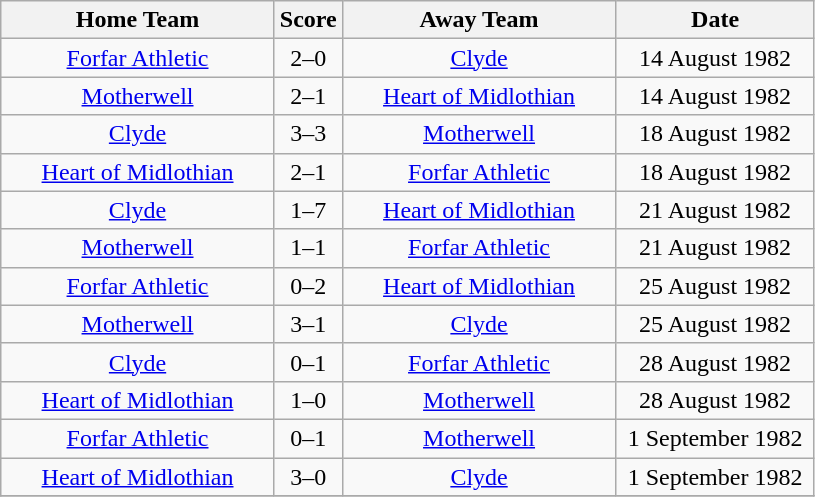<table class="wikitable" style="text-align:center;">
<tr>
<th width=175>Home Team</th>
<th width=20>Score</th>
<th width=175>Away Team</th>
<th width= 125>Date</th>
</tr>
<tr>
<td><a href='#'>Forfar Athletic</a></td>
<td>2–0</td>
<td><a href='#'>Clyde</a></td>
<td>14 August 1982</td>
</tr>
<tr>
<td><a href='#'>Motherwell</a></td>
<td>2–1</td>
<td><a href='#'>Heart of Midlothian</a></td>
<td>14 August 1982</td>
</tr>
<tr>
<td><a href='#'>Clyde</a></td>
<td>3–3</td>
<td><a href='#'>Motherwell</a></td>
<td>18 August 1982</td>
</tr>
<tr>
<td><a href='#'>Heart of Midlothian</a></td>
<td>2–1</td>
<td><a href='#'>Forfar Athletic</a></td>
<td>18 August 1982</td>
</tr>
<tr>
<td><a href='#'>Clyde</a></td>
<td>1–7</td>
<td><a href='#'>Heart of Midlothian</a></td>
<td>21 August 1982</td>
</tr>
<tr>
<td><a href='#'>Motherwell</a></td>
<td>1–1</td>
<td><a href='#'>Forfar Athletic</a></td>
<td>21 August 1982</td>
</tr>
<tr>
<td><a href='#'>Forfar Athletic</a></td>
<td>0–2</td>
<td><a href='#'>Heart of Midlothian</a></td>
<td>25 August 1982</td>
</tr>
<tr>
<td><a href='#'>Motherwell</a></td>
<td>3–1</td>
<td><a href='#'>Clyde</a></td>
<td>25 August 1982</td>
</tr>
<tr>
<td><a href='#'>Clyde</a></td>
<td>0–1</td>
<td><a href='#'>Forfar Athletic</a></td>
<td>28 August 1982</td>
</tr>
<tr>
<td><a href='#'>Heart of Midlothian</a></td>
<td>1–0</td>
<td><a href='#'>Motherwell</a></td>
<td>28 August 1982</td>
</tr>
<tr>
<td><a href='#'>Forfar Athletic</a></td>
<td>0–1</td>
<td><a href='#'>Motherwell</a></td>
<td>1 September 1982</td>
</tr>
<tr>
<td><a href='#'>Heart of Midlothian</a></td>
<td>3–0</td>
<td><a href='#'>Clyde</a></td>
<td>1 September 1982</td>
</tr>
<tr>
</tr>
</table>
